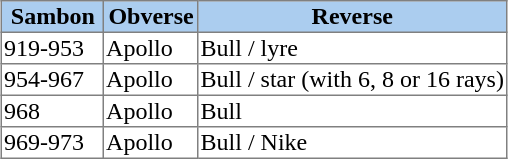<table border=1 cellspacing=0 align=center style= "border-collapse: collapse; text-align:left;">
<tr style= "background: #ABCDEF; text-align:center;">
<th width = 65px>Sambon</th>
<th width = 60px>Obverse</th>
<th>Reverse</th>
</tr>
<tr>
<td>919-953</td>
<td>Apollo</td>
<td>Bull / lyre</td>
</tr>
<tr>
<td>954-967</td>
<td>Apollo</td>
<td>Bull / star (with 6, 8 or 16 rays)</td>
</tr>
<tr>
<td>968</td>
<td>Apollo</td>
<td>Bull</td>
</tr>
<tr>
<td>969-973</td>
<td>Apollo</td>
<td>Bull / Nike</td>
</tr>
</table>
